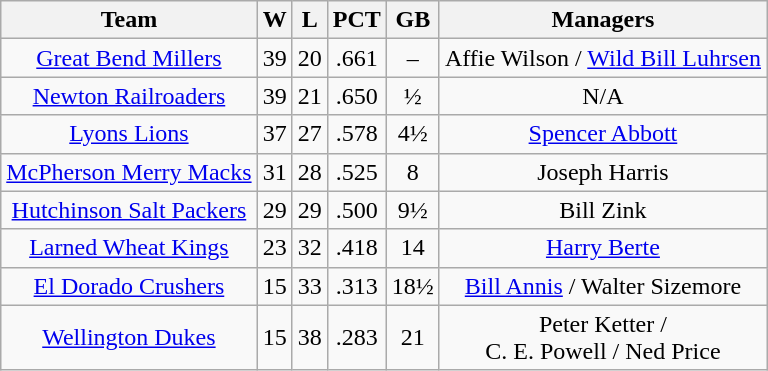<table class="wikitable">
<tr align=center>
<th>Team</th>
<th>W</th>
<th>L</th>
<th>PCT</th>
<th>GB</th>
<th>Managers</th>
</tr>
<tr align=center>
<td><a href='#'>Great Bend Millers</a></td>
<td>39</td>
<td>20</td>
<td>.661</td>
<td>–</td>
<td>Affie Wilson / <a href='#'>Wild Bill Luhrsen</a></td>
</tr>
<tr align=center>
<td><a href='#'>Newton Railroaders</a></td>
<td>39</td>
<td>21</td>
<td>.650</td>
<td>½</td>
<td>N/A</td>
</tr>
<tr align=center>
<td><a href='#'>Lyons Lions</a></td>
<td>37</td>
<td>27</td>
<td>.578</td>
<td>4½</td>
<td><a href='#'>Spencer Abbott</a></td>
</tr>
<tr align=center>
<td><a href='#'>McPherson Merry Macks</a></td>
<td>31</td>
<td>28</td>
<td>.525</td>
<td>8</td>
<td>Joseph Harris</td>
</tr>
<tr align=center>
<td><a href='#'>Hutchinson Salt Packers</a></td>
<td>29</td>
<td>29</td>
<td>.500</td>
<td>9½</td>
<td>Bill Zink</td>
</tr>
<tr align=center>
<td><a href='#'>Larned Wheat Kings</a></td>
<td>23</td>
<td>32</td>
<td>.418</td>
<td>14</td>
<td><a href='#'>Harry Berte</a></td>
</tr>
<tr align=center>
<td><a href='#'>El Dorado Crushers</a></td>
<td>15</td>
<td>33</td>
<td>.313</td>
<td>18½</td>
<td><a href='#'>Bill Annis</a> / Walter Sizemore</td>
</tr>
<tr align=center>
<td><a href='#'>Wellington Dukes</a></td>
<td>15</td>
<td>38</td>
<td>.283</td>
<td>21</td>
<td>Peter Ketter /<br>C. E. Powell / Ned Price</td>
</tr>
</table>
